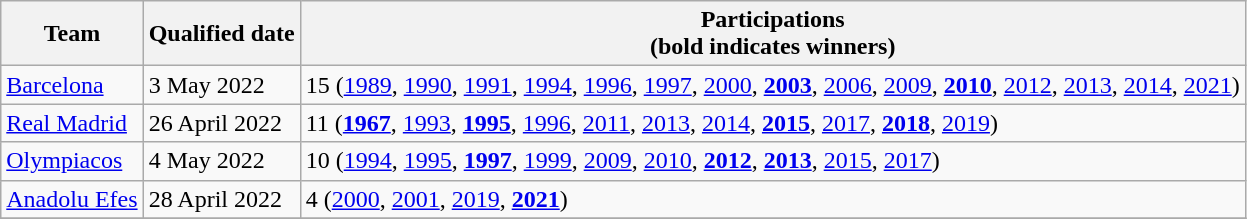<table class="wikitable">
<tr>
<th>Team</th>
<th>Qualified date</th>
<th>Participations <br>(bold indicates winners)</th>
</tr>
<tr>
<td> <a href='#'>Barcelona</a></td>
<td>3 May 2022</td>
<td>15 (<a href='#'>1989</a>, <a href='#'>1990</a>, <a href='#'>1991</a>, <a href='#'>1994</a>, <a href='#'>1996</a>, <a href='#'>1997</a>, <a href='#'>2000</a>, <strong><a href='#'>2003</a></strong>, <a href='#'>2006</a>, <a href='#'>2009</a>, <strong><a href='#'>2010</a></strong>, <a href='#'>2012</a>, <a href='#'>2013</a>, <a href='#'>2014</a>, <a href='#'>2021</a>)</td>
</tr>
<tr>
<td> <a href='#'>Real Madrid</a></td>
<td>26 April 2022</td>
<td>11 (<strong><a href='#'>1967</a></strong>, <a href='#'>1993</a>, <strong><a href='#'>1995</a></strong>, <a href='#'>1996</a>, <a href='#'>2011</a>, <a href='#'>2013</a>, <a href='#'>2014</a>, <strong><a href='#'>2015</a></strong>, <a href='#'>2017</a>, <strong><a href='#'>2018</a></strong>, <a href='#'>2019</a>)</td>
</tr>
<tr>
<td> <a href='#'>Olympiacos</a></td>
<td>4 May 2022</td>
<td>10 (<a href='#'>1994</a>, <a href='#'>1995</a>, <strong><a href='#'>1997</a></strong>, <a href='#'>1999</a>, <a href='#'>2009</a>, <a href='#'>2010</a>, <strong><a href='#'>2012</a></strong>, <strong><a href='#'>2013</a></strong>, <a href='#'>2015</a>, <a href='#'>2017</a>)</td>
</tr>
<tr>
<td> <a href='#'>Anadolu Efes</a></td>
<td>28 April 2022</td>
<td>4 (<a href='#'>2000</a>, <a href='#'>2001</a>, <a href='#'>2019</a>, <strong><a href='#'>2021</a></strong>)</td>
</tr>
<tr>
</tr>
</table>
